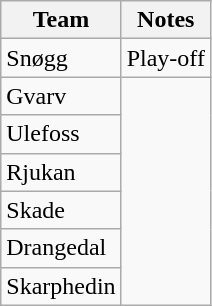<table class="wikitable">
<tr>
<th>Team</th>
<th>Notes</th>
</tr>
<tr>
<td>Snøgg</td>
<td>Play-off</td>
</tr>
<tr>
<td>Gvarv</td>
</tr>
<tr>
<td>Ulefoss</td>
</tr>
<tr>
<td>Rjukan</td>
</tr>
<tr>
<td>Skade</td>
</tr>
<tr>
<td>Drangedal</td>
</tr>
<tr>
<td>Skarphedin</td>
</tr>
</table>
